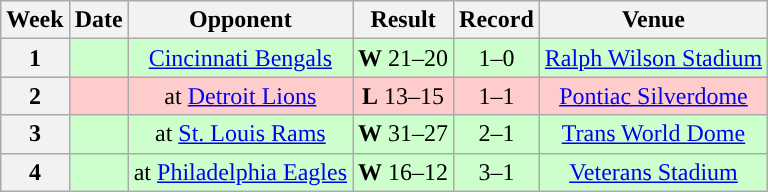<table class="wikitable" style="text-align:center">
<tr>
<th>Week</th>
<th>Date</th>
<th>Opponent</th>
<th>Result</th>
<th>Record</th>
<th>Venue</th>
</tr>
<tr style="background:#cfc">
<th>1</th>
<td></td>
<td><a href='#'>Cincinnati Bengals</a></td>
<td><strong>W</strong> 21–20</td>
<td>1–0</td>
<td><a href='#'>Ralph Wilson Stadium</a></td>
</tr>
<tr style="background:#fcc">
<th>2</th>
<td></td>
<td>at <a href='#'>Detroit Lions</a></td>
<td><strong>L</strong> 13–15</td>
<td>1–1</td>
<td><a href='#'>Pontiac Silverdome</a></td>
</tr>
<tr style="background:#cfc">
<th>3</th>
<td></td>
<td>at <a href='#'>St. Louis Rams</a></td>
<td><strong>W</strong> 31–27</td>
<td>2–1</td>
<td><a href='#'>Trans World Dome</a></td>
</tr>
<tr style="background:#cfc">
<th>4</th>
<td></td>
<td>at <a href='#'>Philadelphia Eagles</a></td>
<td><strong>W</strong> 16–12</td>
<td>3–1</td>
<td><a href='#'>Veterans Stadium</a></td>
</tr>
</table>
